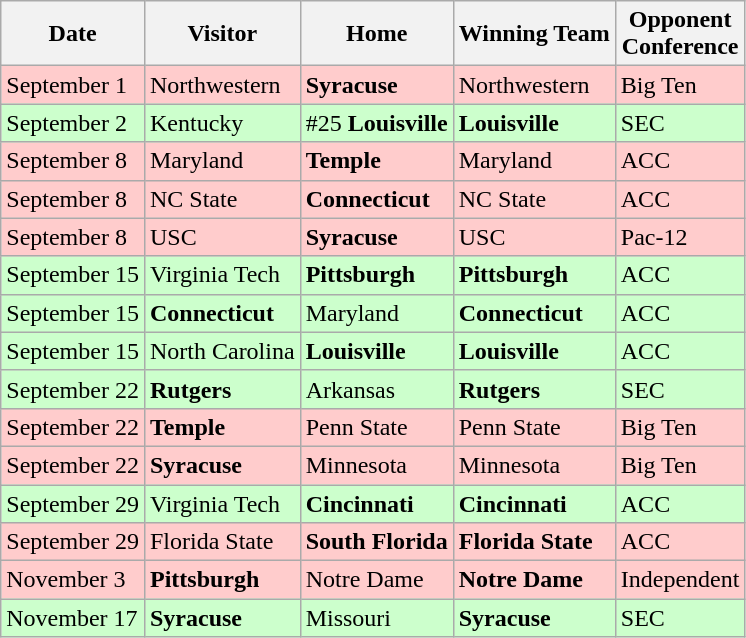<table class="wikitable">
<tr>
<th>Date</th>
<th>Visitor</th>
<th>Home</th>
<th>Winning Team</th>
<th>Opponent<br>Conference</th>
</tr>
<tr bgcolor=#ffcccc>
<td>September 1</td>
<td>Northwestern</td>
<td><strong>Syracuse</strong></td>
<td>Northwestern</td>
<td>Big Ten</td>
</tr>
<tr bgcolor=#ccffcc>
<td>September 2</td>
<td>Kentucky</td>
<td>#25 <strong>Louisville</strong></td>
<td><strong>Louisville</strong></td>
<td>SEC</td>
</tr>
<tr bgcolor=#ffcccc>
<td>September 8</td>
<td>Maryland</td>
<td><strong>Temple</strong></td>
<td>Maryland</td>
<td>ACC</td>
</tr>
<tr bgcolor=#ffcccc>
<td>September 8</td>
<td>NC State</td>
<td><strong>Connecticut</strong></td>
<td>NC State</td>
<td>ACC</td>
</tr>
<tr bgcolor=#ffcccc>
<td>September 8</td>
<td>USC</td>
<td><strong>Syracuse</strong></td>
<td>USC</td>
<td>Pac-12</td>
</tr>
<tr bgcolor=#ccffcc>
<td>September 15</td>
<td>Virginia Tech</td>
<td><strong>Pittsburgh</strong></td>
<td><strong>Pittsburgh</strong></td>
<td>ACC</td>
</tr>
<tr bgcolor=#ccffcc>
<td>September 15</td>
<td><strong>Connecticut</strong></td>
<td>Maryland</td>
<td><strong>Connecticut</strong></td>
<td>ACC</td>
</tr>
<tr bgcolor=#ccffcc>
<td>September 15</td>
<td>North Carolina</td>
<td><strong>Louisville</strong></td>
<td><strong>Louisville</strong></td>
<td>ACC</td>
</tr>
<tr bgcolor=#ccffcc>
<td>September 22</td>
<td><strong>Rutgers</strong></td>
<td>Arkansas</td>
<td><strong>Rutgers</strong></td>
<td>SEC</td>
</tr>
<tr bgcolor=#ffcccc>
<td>September 22</td>
<td><strong>Temple</strong></td>
<td>Penn State</td>
<td>Penn State</td>
<td>Big Ten</td>
</tr>
<tr bgcolor=#ffcccc>
<td>September 22</td>
<td><strong>Syracuse</strong></td>
<td>Minnesota</td>
<td>Minnesota</td>
<td>Big Ten</td>
</tr>
<tr bgcolor=#ccffcc>
<td>September 29</td>
<td>Virginia Tech</td>
<td><strong>Cincinnati</strong></td>
<td><strong>Cincinnati</strong></td>
<td>ACC</td>
</tr>
<tr bgcolor=#ffcccc>
<td>September 29</td>
<td>Florida State</td>
<td><strong>South Florida</strong></td>
<td><strong>Florida State</strong></td>
<td>ACC</td>
</tr>
<tr bgcolor=#ffcccc>
<td>November 3</td>
<td><strong>Pittsburgh</strong></td>
<td>Notre Dame</td>
<td><strong>Notre Dame</strong></td>
<td>Independent</td>
</tr>
<tr bgcolor=#ccffcc>
<td>November 17</td>
<td><strong>Syracuse</strong></td>
<td>Missouri</td>
<td><strong>Syracuse</strong></td>
<td>SEC</td>
</tr>
</table>
